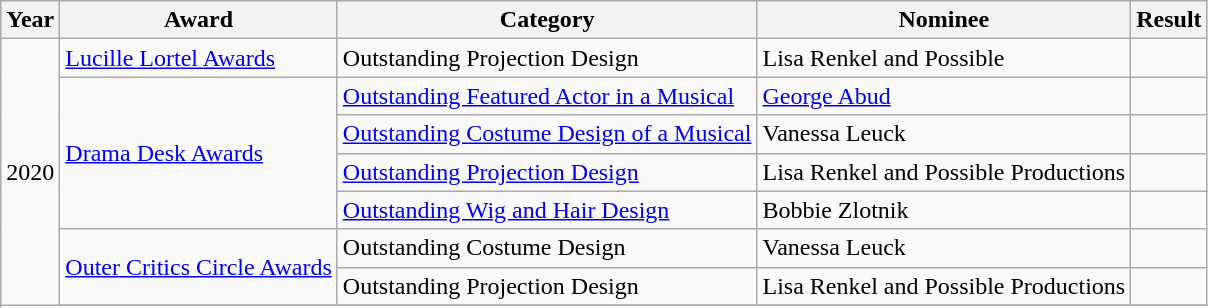<table class="wikitable">
<tr>
<th>Year</th>
<th>Award</th>
<th>Category</th>
<th>Nominee</th>
<th>Result</th>
</tr>
<tr>
<td rowspan="13">2020</td>
<td><a href='#'>Lucille Lortel Awards</a></td>
<td>Outstanding Projection Design</td>
<td>Lisa Renkel and Possible</td>
<td></td>
</tr>
<tr>
<td rowspan="4"><a href='#'>Drama Desk Awards</a></td>
<td><a href='#'>Outstanding Featured Actor in a Musical</a></td>
<td><a href='#'>George Abud</a></td>
<td></td>
</tr>
<tr>
<td><a href='#'>Outstanding Costume Design of a Musical</a></td>
<td>Vanessa Leuck</td>
<td></td>
</tr>
<tr>
<td><a href='#'>Outstanding Projection Design</a></td>
<td>Lisa Renkel and Possible Productions</td>
<td></td>
</tr>
<tr>
<td><a href='#'>Outstanding Wig and Hair Design</a></td>
<td>Bobbie Zlotnik</td>
<td></td>
</tr>
<tr>
<td rowspan="2"><a href='#'>Outer Critics Circle Awards</a></td>
<td>Outstanding Costume Design</td>
<td>Vanessa Leuck</td>
<td></td>
</tr>
<tr>
<td>Outstanding Projection Design</td>
<td>Lisa Renkel and Possible Productions</td>
<td></td>
</tr>
<tr>
</tr>
</table>
